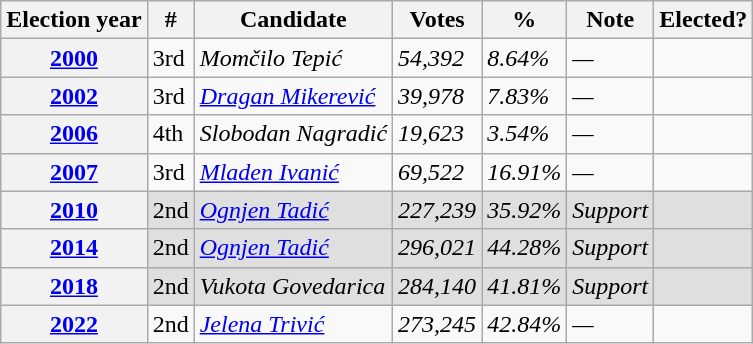<table class="wikitable">
<tr>
<th>Election year</th>
<th>#</th>
<th>Candidate</th>
<th>Votes</th>
<th>%</th>
<th>Note</th>
<th>Elected?</th>
</tr>
<tr>
<th><a href='#'>2000</a></th>
<td> 3rd</td>
<td><em>Momčilo Tepić</em></td>
<td><em>54,392</em></td>
<td><em>8.64%</em></td>
<td><em>—</em></td>
<td></td>
</tr>
<tr>
<th><a href='#'>2002</a></th>
<td> 3rd</td>
<td><em><a href='#'>Dragan Mikerević</a></em></td>
<td><em>39,978</em></td>
<td><em>7.83%</em></td>
<td><em>—</em></td>
<td></td>
</tr>
<tr>
<th><a href='#'>2006</a></th>
<td> 4th</td>
<td><em>Slobodan Nagradić</em></td>
<td><em>19,623</em></td>
<td><em>3.54%</em></td>
<td><em>—</em></td>
<td></td>
</tr>
<tr>
<th><a href='#'>2007</a></th>
<td> 3rd</td>
<td><em><a href='#'>Mladen Ivanić</a></em></td>
<td><em>69,522</em></td>
<td><em>16.91%</em></td>
<td><em>—</em></td>
<td></td>
</tr>
<tr style="background:#dfdfdf;">
<th><a href='#'>2010</a></th>
<td> 2nd</td>
<td><em><a href='#'>Ognjen Tadić</a></em></td>
<td><em>227,239</em></td>
<td><em>35.92%</em></td>
<td><em>Support</em></td>
<td></td>
</tr>
<tr style="background:#dfdfdf;">
<th><a href='#'>2014</a></th>
<td> 2nd</td>
<td><em><a href='#'>Ognjen Tadić</a></em></td>
<td><em>296,021</em></td>
<td><em>44.28%</em></td>
<td><em>Support</em></td>
<td></td>
</tr>
<tr style="background:#dfdfdf;">
<th><a href='#'>2018</a></th>
<td> 2nd</td>
<td><em>Vukota Govedarica</em></td>
<td><em>284,140</em></td>
<td><em>41.81%</em></td>
<td><em>Support</em></td>
<td></td>
</tr>
<tr>
<th><a href='#'>2022</a></th>
<td> 2nd</td>
<td><em><a href='#'>Jelena Trivić</a></em></td>
<td><em>273,245</em></td>
<td><em>42.84%</em></td>
<td><em>—</em></td>
<td></td>
</tr>
</table>
